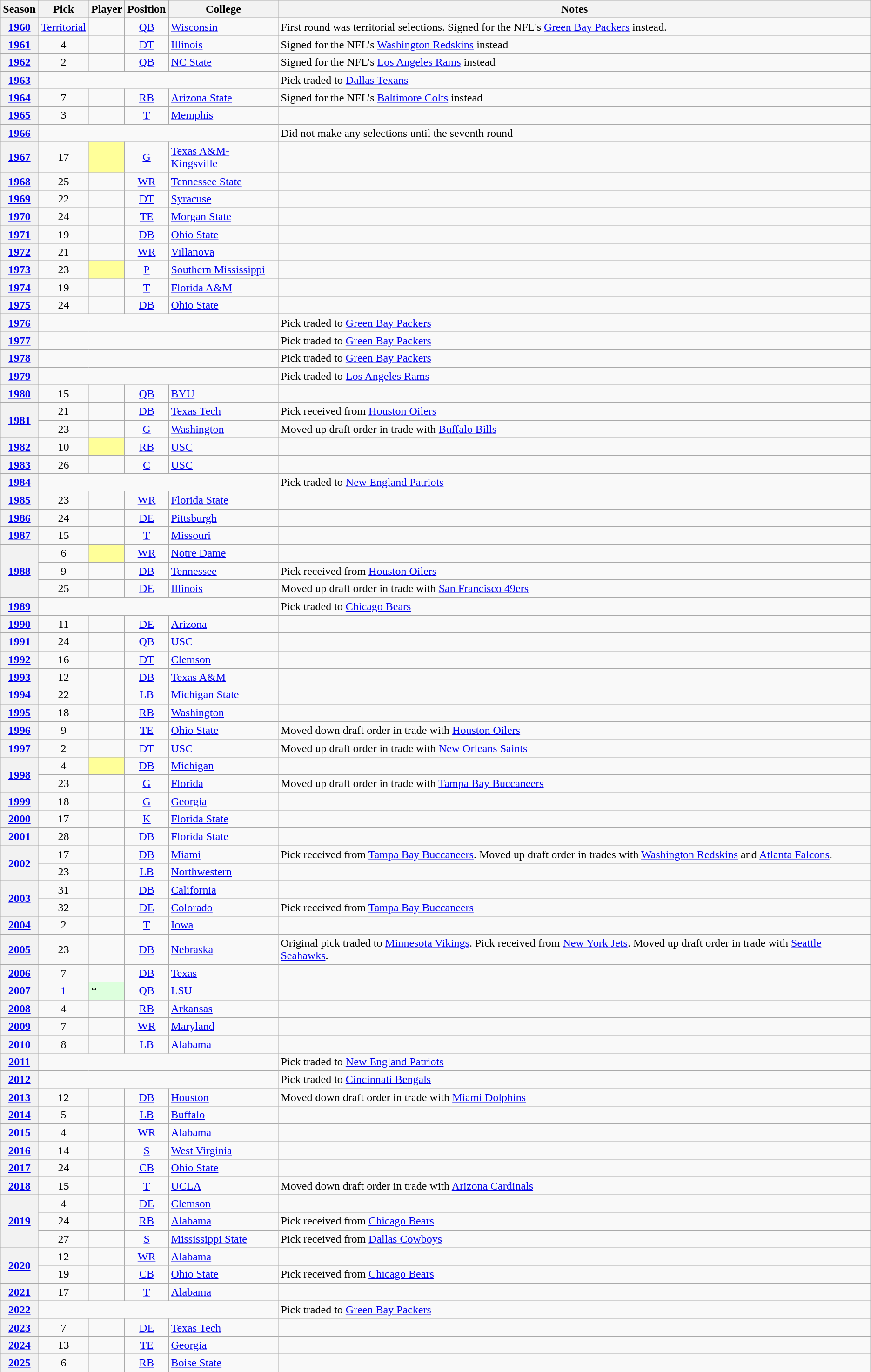<table class="wikitable sortable">
<tr>
<th scope="col">Season</th>
<th scope="col">Pick</th>
<th scope="col">Player</th>
<th scope="col">Position</th>
<th scope="col">College</th>
<th scope="col" class= "unsortable">Notes</th>
</tr>
<tr>
<th scope="row"><a href='#'>1960</a></th>
<td align="center"><a href='#'>Territorial</a></td>
<td></td>
<td align="center"><a href='#'>QB</a></td>
<td><a href='#'>Wisconsin</a></td>
<td>First round was territorial selections. Signed for the NFL's <a href='#'>Green Bay Packers</a> instead.</td>
</tr>
<tr>
<th scope="row"><a href='#'>1961</a></th>
<td align="center">4</td>
<td></td>
<td align="center"><a href='#'>DT</a></td>
<td><a href='#'>Illinois</a></td>
<td>Signed for the NFL's <a href='#'>Washington Redskins</a> instead</td>
</tr>
<tr>
<th scope="row"><a href='#'>1962</a></th>
<td align="center">2</td>
<td></td>
<td align="center"><a href='#'>QB</a></td>
<td><a href='#'>NC State</a></td>
<td>Signed for the NFL's <a href='#'>Los Angeles Rams</a> instead</td>
</tr>
<tr>
<th scope="row"><a href='#'>1963</a></th>
<td colspan=4 align="center"><em></em></td>
<td>Pick traded to <a href='#'>Dallas Texans</a></td>
</tr>
<tr>
<th scope="row"><a href='#'>1964</a></th>
<td align="center">7</td>
<td></td>
<td align="center"><a href='#'>RB</a></td>
<td><a href='#'>Arizona State</a></td>
<td>Signed for the NFL's <a href='#'>Baltimore Colts</a> instead</td>
</tr>
<tr>
<th scope="row"><a href='#'>1965</a></th>
<td align="center">3</td>
<td></td>
<td align="center"><a href='#'>T</a></td>
<td><a href='#'>Memphis</a></td>
<td></td>
</tr>
<tr>
<th scope="row"><a href='#'>1966</a></th>
<td colspan=4 align="center"><em></em></td>
<td>Did not make any selections until the seventh round</td>
</tr>
<tr>
<th scope="row"><a href='#'>1967</a></th>
<td align="center">17</td>
<td style="background-color:#FFFF99"></td>
<td align="center"><a href='#'>G</a></td>
<td><a href='#'>Texas A&M-Kingsville</a></td>
<td></td>
</tr>
<tr>
<th scope="row"><a href='#'>1968</a></th>
<td align="center">25</td>
<td></td>
<td align="center"><a href='#'>WR</a></td>
<td><a href='#'>Tennessee State</a></td>
<td></td>
</tr>
<tr>
<th scope="row"><a href='#'>1969</a></th>
<td align="center">22</td>
<td></td>
<td align="center"><a href='#'>DT</a></td>
<td><a href='#'>Syracuse</a></td>
<td></td>
</tr>
<tr>
<th scope="row"><a href='#'>1970</a></th>
<td align="center">24</td>
<td></td>
<td align="center"><a href='#'>TE</a></td>
<td><a href='#'>Morgan State</a></td>
<td></td>
</tr>
<tr>
<th scope="row"><a href='#'>1971</a></th>
<td align="center">19</td>
<td></td>
<td align="center"><a href='#'>DB</a></td>
<td><a href='#'>Ohio State</a></td>
<td></td>
</tr>
<tr>
<th scope="row"><a href='#'>1972</a></th>
<td align="center">21</td>
<td></td>
<td align="center"><a href='#'>WR</a></td>
<td><a href='#'>Villanova</a></td>
<td></td>
</tr>
<tr>
<th scope="row"><a href='#'>1973</a></th>
<td align="center">23</td>
<td style="background-color:#FFFF99"></td>
<td align="center"><a href='#'>P</a></td>
<td><a href='#'>Southern Mississippi</a></td>
<td></td>
</tr>
<tr>
<th scope="row"><a href='#'>1974</a></th>
<td align="center">19</td>
<td></td>
<td align="center"><a href='#'>T</a></td>
<td><a href='#'>Florida A&M</a></td>
<td></td>
</tr>
<tr>
<th scope="row"><a href='#'>1975</a></th>
<td align="center">24</td>
<td></td>
<td align="center"><a href='#'>DB</a></td>
<td><a href='#'>Ohio State</a></td>
<td></td>
</tr>
<tr>
<th scope="row"><a href='#'>1976</a></th>
<td colspan=4 align="center"><em></em></td>
<td>Pick traded to <a href='#'>Green Bay Packers</a></td>
</tr>
<tr>
<th scope="row"><a href='#'>1977</a></th>
<td colspan=4 align="center"><em></em></td>
<td>Pick traded to <a href='#'>Green Bay Packers</a></td>
</tr>
<tr>
<th scope="row"><a href='#'>1978</a></th>
<td colspan=4 align="center"><em></em></td>
<td>Pick traded to <a href='#'>Green Bay Packers</a></td>
</tr>
<tr>
<th scope="row"><a href='#'>1979</a></th>
<td colspan=4 align="center"><em></em></td>
<td>Pick traded to <a href='#'>Los Angeles Rams</a></td>
</tr>
<tr>
<th scope="row"><a href='#'>1980</a></th>
<td align="center">15</td>
<td></td>
<td align="center"><a href='#'>QB</a></td>
<td><a href='#'>BYU</a></td>
<td></td>
</tr>
<tr>
<th scope="rowgroup"  rowspan="2"><a href='#'>1981</a></th>
<td align="center">21</td>
<td></td>
<td align="center"><a href='#'>DB</a></td>
<td><a href='#'>Texas Tech</a></td>
<td>Pick received from <a href='#'>Houston Oilers</a></td>
</tr>
<tr>
<td align="center">23</td>
<td></td>
<td align="center"><a href='#'>G</a></td>
<td><a href='#'>Washington</a></td>
<td>Moved up draft order in trade with <a href='#'>Buffalo Bills</a></td>
</tr>
<tr>
<th scope="row"><a href='#'>1982</a></th>
<td align="center">10</td>
<td style="background-color:#FFFF99"></td>
<td align="center"><a href='#'>RB</a></td>
<td><a href='#'>USC</a></td>
<td></td>
</tr>
<tr>
<th scope="row"><a href='#'>1983</a></th>
<td align="center">26</td>
<td></td>
<td align="center"><a href='#'>C</a></td>
<td><a href='#'>USC</a></td>
<td></td>
</tr>
<tr>
<th scope="row"><a href='#'>1984</a></th>
<td colspan=4 align="center"><em></em></td>
<td>Pick traded to <a href='#'>New England Patriots</a></td>
</tr>
<tr>
<th scope="row"><a href='#'>1985</a></th>
<td align="center">23</td>
<td></td>
<td align="center"><a href='#'>WR</a></td>
<td><a href='#'>Florida State</a></td>
<td></td>
</tr>
<tr>
<th scope="row"><a href='#'>1986</a></th>
<td align="center">24</td>
<td></td>
<td align="center"><a href='#'>DE</a></td>
<td><a href='#'>Pittsburgh</a></td>
<td></td>
</tr>
<tr>
<th scope="row"><a href='#'>1987</a></th>
<td align="center">15</td>
<td></td>
<td align="center"><a href='#'>T</a></td>
<td><a href='#'>Missouri</a></td>
<td></td>
</tr>
<tr>
<th scope="rowgroup"  rowspan="3"><a href='#'>1988</a></th>
<td align="center">6</td>
<td style="background-color:#FFFF99"></td>
<td align="center"><a href='#'>WR</a></td>
<td><a href='#'>Notre Dame</a></td>
<td></td>
</tr>
<tr>
<td align="center">9</td>
<td></td>
<td align="center"><a href='#'>DB</a></td>
<td><a href='#'>Tennessee</a></td>
<td>Pick received from <a href='#'>Houston Oilers</a></td>
</tr>
<tr>
<td align="center">25</td>
<td></td>
<td align="center"><a href='#'>DE</a></td>
<td><a href='#'>Illinois</a></td>
<td>Moved up draft order in trade with <a href='#'>San Francisco 49ers</a></td>
</tr>
<tr>
<th scope="row"><a href='#'>1989</a></th>
<td colspan=4 align="center"><em></em></td>
<td>Pick traded to <a href='#'>Chicago Bears</a></td>
</tr>
<tr>
<th scope="row"><a href='#'>1990</a></th>
<td align="center">11</td>
<td></td>
<td align="center"><a href='#'>DE</a></td>
<td><a href='#'>Arizona</a></td>
<td></td>
</tr>
<tr>
<th scope="row"><a href='#'>1991</a></th>
<td align="center">24</td>
<td></td>
<td align="center"><a href='#'>QB</a></td>
<td><a href='#'>USC</a></td>
<td></td>
</tr>
<tr>
<th scope="row"><a href='#'>1992</a></th>
<td align="center">16</td>
<td></td>
<td align="center"><a href='#'>DT</a></td>
<td><a href='#'>Clemson</a></td>
<td></td>
</tr>
<tr>
<th scope="row"><a href='#'>1993</a></th>
<td align="center">12</td>
<td></td>
<td align="center"><a href='#'>DB</a></td>
<td><a href='#'>Texas A&M</a></td>
<td></td>
</tr>
<tr>
<th scope="row"><a href='#'>1994</a></th>
<td align="center">22</td>
<td></td>
<td align="center"><a href='#'>LB</a></td>
<td><a href='#'>Michigan State</a></td>
<td></td>
</tr>
<tr>
<th scope="row"><a href='#'>1995</a></th>
<td align="center">18</td>
<td></td>
<td align="center"><a href='#'>RB</a></td>
<td><a href='#'>Washington</a></td>
<td></td>
</tr>
<tr>
<th scope="row"><a href='#'>1996</a></th>
<td align="center">9</td>
<td></td>
<td align="center"><a href='#'>TE</a></td>
<td><a href='#'>Ohio State</a></td>
<td>Moved down draft order in trade with <a href='#'>Houston Oilers</a></td>
</tr>
<tr>
<th scope="row"><a href='#'>1997</a></th>
<td align="center">2</td>
<td></td>
<td align="center"><a href='#'>DT</a></td>
<td><a href='#'>USC</a></td>
<td>Moved up draft order in trade with <a href='#'>New Orleans Saints</a></td>
</tr>
<tr>
<th scope="rowgroup"  rowspan="2"><a href='#'>1998</a></th>
<td align="center">4</td>
<td style="background-color:#FFFF99"></td>
<td align="center"><a href='#'>DB</a></td>
<td><a href='#'>Michigan</a></td>
<td></td>
</tr>
<tr>
<td align="center">23</td>
<td></td>
<td align="center"><a href='#'>G</a></td>
<td><a href='#'>Florida</a></td>
<td>Moved up draft order in trade with <a href='#'>Tampa Bay Buccaneers</a></td>
</tr>
<tr>
<th scope="row"><a href='#'>1999</a></th>
<td align="center">18</td>
<td></td>
<td align="center"><a href='#'>G</a></td>
<td><a href='#'>Georgia</a></td>
<td></td>
</tr>
<tr>
<th scope="row"><a href='#'>2000</a></th>
<td align="center">17</td>
<td></td>
<td align="center"><a href='#'>K</a></td>
<td><a href='#'>Florida State</a></td>
<td></td>
</tr>
<tr>
<th scope="row"><a href='#'>2001</a></th>
<td align="center">28</td>
<td></td>
<td align="center"><a href='#'>DB</a></td>
<td><a href='#'>Florida State</a></td>
<td></td>
</tr>
<tr>
<th scope="rowgroup"  rowspan="2"><a href='#'>2002</a></th>
<td align="center">17</td>
<td></td>
<td align="center"><a href='#'>DB</a></td>
<td><a href='#'>Miami</a></td>
<td>Pick received from <a href='#'>Tampa Bay Buccaneers</a>. Moved up draft order in trades with <a href='#'>Washington Redskins</a> and <a href='#'>Atlanta Falcons</a>.</td>
</tr>
<tr>
<td align="center">23</td>
<td></td>
<td align="center"><a href='#'>LB</a></td>
<td><a href='#'>Northwestern</a></td>
<td></td>
</tr>
<tr>
<th scope="rowgroup"  rowspan="2"><a href='#'>2003</a></th>
<td align="center">31</td>
<td></td>
<td align="center"><a href='#'>DB</a></td>
<td><a href='#'>California</a></td>
<td></td>
</tr>
<tr>
<td align="center">32</td>
<td></td>
<td align="center"><a href='#'>DE</a></td>
<td><a href='#'>Colorado</a></td>
<td>Pick received from <a href='#'>Tampa Bay Buccaneers</a></td>
</tr>
<tr>
<th scope="row"><a href='#'>2004</a></th>
<td align="center">2</td>
<td></td>
<td align="center"><a href='#'>T</a></td>
<td><a href='#'>Iowa</a></td>
<td></td>
</tr>
<tr>
<th scope="row"><a href='#'>2005</a></th>
<td align="center">23</td>
<td></td>
<td align="center"><a href='#'>DB</a></td>
<td><a href='#'>Nebraska</a></td>
<td>Original pick traded to <a href='#'>Minnesota Vikings</a>. Pick received from <a href='#'>New York Jets</a>. Moved up draft order in trade with <a href='#'>Seattle Seahawks</a>.</td>
</tr>
<tr>
<th scope="row"><a href='#'>2006</a></th>
<td align="center">7</td>
<td></td>
<td align="center"><a href='#'>DB</a></td>
<td><a href='#'>Texas</a></td>
<td></td>
</tr>
<tr>
<th scope="row"><a href='#'>2007</a></th>
<td align="center"><a href='#'>1</a></td>
<td style="background-color:#DDFFDD;">*</td>
<td align="center"><a href='#'>QB</a></td>
<td><a href='#'>LSU</a></td>
<td></td>
</tr>
<tr>
<th scope="row"><a href='#'>2008</a></th>
<td align="center">4</td>
<td></td>
<td align="center"><a href='#'>RB</a></td>
<td><a href='#'>Arkansas</a></td>
<td></td>
</tr>
<tr>
<th scope="row"><a href='#'>2009</a></th>
<td align="center">7</td>
<td></td>
<td align="center"><a href='#'>WR</a></td>
<td><a href='#'>Maryland</a></td>
<td></td>
</tr>
<tr>
<th scope="row"><a href='#'>2010</a></th>
<td align="center">8</td>
<td></td>
<td align="center"><a href='#'>LB</a></td>
<td><a href='#'>Alabama</a></td>
<td></td>
</tr>
<tr>
<th scope="row"><a href='#'>2011</a></th>
<td colspan=4 align="center"><em></em></td>
<td>Pick traded to <a href='#'>New England Patriots</a></td>
</tr>
<tr>
<th scope="row"><a href='#'>2012</a></th>
<td colspan=4 align="center"><em></em></td>
<td>Pick traded to <a href='#'>Cincinnati Bengals</a></td>
</tr>
<tr>
<th scope="row"><a href='#'>2013</a></th>
<td align="center">12</td>
<td></td>
<td align="center"><a href='#'>DB</a></td>
<td><a href='#'>Houston</a></td>
<td>Moved down draft order in trade with <a href='#'>Miami Dolphins</a></td>
</tr>
<tr>
<th scope="row"><a href='#'>2014</a></th>
<td align="center">5</td>
<td></td>
<td align="center"><a href='#'>LB</a></td>
<td><a href='#'>Buffalo</a></td>
<td></td>
</tr>
<tr>
<th scope="row"><a href='#'>2015</a></th>
<td align="center">4</td>
<td></td>
<td align="center"><a href='#'>WR</a></td>
<td><a href='#'>Alabama</a></td>
<td></td>
</tr>
<tr>
<th scope="row"><a href='#'>2016</a></th>
<td align="center">14</td>
<td></td>
<td align="center"><a href='#'>S</a></td>
<td><a href='#'>West Virginia</a></td>
<td></td>
</tr>
<tr>
<th scope="row"><a href='#'>2017</a></th>
<td align="center">24</td>
<td></td>
<td align="center"><a href='#'>CB</a></td>
<td><a href='#'>Ohio State</a></td>
<td></td>
</tr>
<tr>
<th scope="row"><a href='#'>2018</a></th>
<td align="center">15</td>
<td></td>
<td align="center"><a href='#'>T</a></td>
<td><a href='#'>UCLA</a></td>
<td>Moved down draft order in trade with <a href='#'>Arizona Cardinals</a></td>
</tr>
<tr>
<th scope="rowgroup"  rowspan="3"><a href='#'>2019</a></th>
<td align="center">4</td>
<td></td>
<td align="center"><a href='#'>DE</a></td>
<td><a href='#'>Clemson</a></td>
<td></td>
</tr>
<tr>
<td align="center">24</td>
<td></td>
<td align="center"><a href='#'>RB</a></td>
<td><a href='#'>Alabama</a></td>
<td>Pick received from <a href='#'>Chicago Bears</a></td>
</tr>
<tr>
<td align="center">27</td>
<td></td>
<td align="center"><a href='#'>S</a></td>
<td><a href='#'>Mississippi State</a></td>
<td>Pick received from <a href='#'>Dallas Cowboys</a></td>
</tr>
<tr>
<th scope="rowgroup"  rowspan="2"><a href='#'>2020</a></th>
<td align="center">12</td>
<td></td>
<td align="center"><a href='#'>WR</a></td>
<td><a href='#'>Alabama</a></td>
<td></td>
</tr>
<tr>
<td align="center">19</td>
<td></td>
<td align="center"><a href='#'>CB</a></td>
<td><a href='#'>Ohio State</a></td>
<td>Pick received from <a href='#'>Chicago Bears</a></td>
</tr>
<tr>
<th scope="row"><a href='#'>2021</a></th>
<td align="center">17</td>
<td></td>
<td align="center"><a href='#'>T</a></td>
<td><a href='#'>Alabama</a></td>
<td></td>
</tr>
<tr>
<th scope="row"><a href='#'>2022</a></th>
<td colspan=4 align="center"><em></em></td>
<td>Pick traded to <a href='#'>Green Bay Packers</a></td>
</tr>
<tr>
<th scope="row"><a href='#'>2023</a></th>
<td align="center">7</td>
<td></td>
<td align="center"><a href='#'>DE</a></td>
<td><a href='#'>Texas Tech</a></td>
<td></td>
</tr>
<tr>
<th scope="row"><a href='#'>2024</a></th>
<td align="center">13</td>
<td></td>
<td align="center"><a href='#'>TE</a></td>
<td><a href='#'>Georgia</a></td>
<td></td>
</tr>
<tr>
<th scope="row"><a href='#'>2025</a></th>
<td align="center">6</td>
<td></td>
<td align="center"><a href='#'>RB</a></td>
<td><a href='#'>Boise State</a></td>
<td></td>
</tr>
</table>
